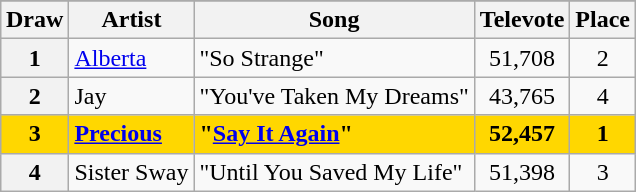<table class="sortable wikitable plainrowheaders" style="margin: 1em auto 1em auto; text-align:center;">
<tr>
</tr>
<tr>
<th scope="col">Draw</th>
<th scope="col">Artist</th>
<th scope="col">Song</th>
<th scope="col">Televote</th>
<th scope="col">Place</th>
</tr>
<tr>
<th scope="row" style="text-align:center;">1</th>
<td align="left"><a href='#'>Alberta</a></td>
<td align="left">"So Strange"</td>
<td>51,708</td>
<td>2</td>
</tr>
<tr>
<th scope="row" style="text-align:center;">2</th>
<td align="left">Jay</td>
<td align="left">"You've Taken My Dreams"</td>
<td>43,765</td>
<td>4</td>
</tr>
<tr style="font-weight:bold; background:gold;">
<th scope="row" style="text-align:center; font-weight:bold; background:gold;">3</th>
<td align="left"><a href='#'>Precious</a></td>
<td align="left">"<a href='#'>Say It Again</a>"</td>
<td>52,457</td>
<td>1</td>
</tr>
<tr>
<th scope="row" style="text-align:center;">4</th>
<td align="left">Sister Sway</td>
<td align="left">"Until You Saved My Life"</td>
<td>51,398</td>
<td>3</td>
</tr>
</table>
